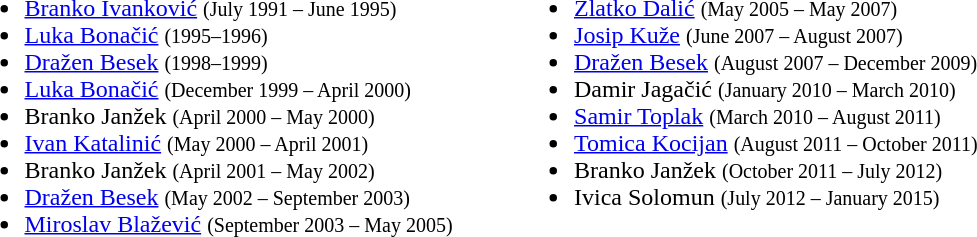<table>
<tr>
<td valign="top"><br><ul><li> <a href='#'>Branko Ivanković</a> <small>(July 1991 – June 1995)</small></li><li> <a href='#'>Luka Bonačić</a> <small>(1995–1996)</small></li><li> <a href='#'>Dražen Besek</a> <small>(1998–1999)</small></li><li> <a href='#'>Luka Bonačić</a> <small>(December 1999 – April 2000)</small></li><li> Branko Janžek <small>(April 2000 – May 2000)</small></li><li> <a href='#'>Ivan Katalinić</a> <small>(May 2000 – April 2001)</small></li><li> Branko Janžek <small>(April 2001 – May 2002)</small></li><li> <a href='#'>Dražen Besek</a> <small>(May 2002 – September 2003)</small></li><li> <a href='#'>Miroslav Blažević</a> <small>(September 2003 – May 2005)</small></li></ul></td>
<td width="33"> </td>
<td valign="top"><br><ul><li> <a href='#'>Zlatko Dalić</a> <small>(May 2005 – May 2007)</small></li><li> <a href='#'>Josip Kuže</a> <small>(June 2007 – August 2007)</small></li><li> <a href='#'>Dražen Besek</a> <small>(August 2007 – December 2009)</small></li><li> Damir Jagačić <small>(January 2010 – March 2010)</small></li><li> <a href='#'>Samir Toplak</a> <small>(March 2010 – August 2011)</small></li><li> <a href='#'>Tomica Kocijan</a> <small>(August 2011 – October 2011)</small></li><li> Branko Janžek <small>(October 2011 – July 2012)</small></li><li> Ivica Solomun <small>(July 2012 – January 2015)</small></li></ul></td>
</tr>
</table>
